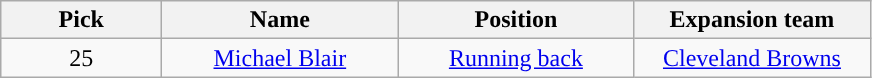<table class="wikitable" style="text-align:center">
<tr>
<th width=100px>Pick</th>
<th width=150px>Name</th>
<th width=150px>Position</th>
<th width=150px>Expansion team</th>
</tr>
<tr>
<td>25</td>
<td><a href='#'>Michael Blair</a></td>
<td><a href='#'>Running back</a></td>
<td rowspan="2"><a href='#'>Cleveland Browns</a></td>
</tr>
</table>
